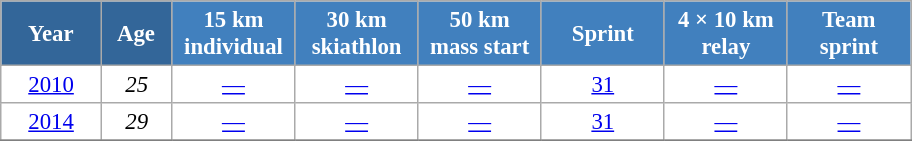<table class="wikitable" style="font-size:95%; text-align:center; border:grey solid 1px; border-collapse:collapse; background:#ffffff;">
<tr>
<th style="background-color:#369; color:white; width:60px;"> Year </th>
<th style="background-color:#369; color:white; width:40px;"> Age </th>
<th style="background-color:#4180be; color:white; width:75px;"> 15 km <br> individual </th>
<th style="background-color:#4180be; color:white; width:75px;"> 30 km <br> skiathlon </th>
<th style="background-color:#4180be; color:white; width:75px;"> 50 km <br> mass start </th>
<th style="background-color:#4180be; color:white; width:75px;"> Sprint </th>
<th style="background-color:#4180be; color:white; width:75px;"> 4 × 10 km <br> relay </th>
<th style="background-color:#4180be; color:white; width:75px;"> Team <br> sprint </th>
</tr>
<tr>
<td><a href='#'>2010</a></td>
<td><em>25</em></td>
<td><a href='#'>—</a></td>
<td><a href='#'>—</a></td>
<td><a href='#'>—</a></td>
<td><a href='#'>31</a></td>
<td><a href='#'>—</a></td>
<td><a href='#'>—</a></td>
</tr>
<tr>
<td><a href='#'>2014</a></td>
<td><em>29</em></td>
<td><a href='#'>—</a></td>
<td><a href='#'>—</a></td>
<td><a href='#'>—</a></td>
<td><a href='#'>31</a></td>
<td><a href='#'>—</a></td>
<td><a href='#'>—</a></td>
</tr>
<tr>
</tr>
</table>
